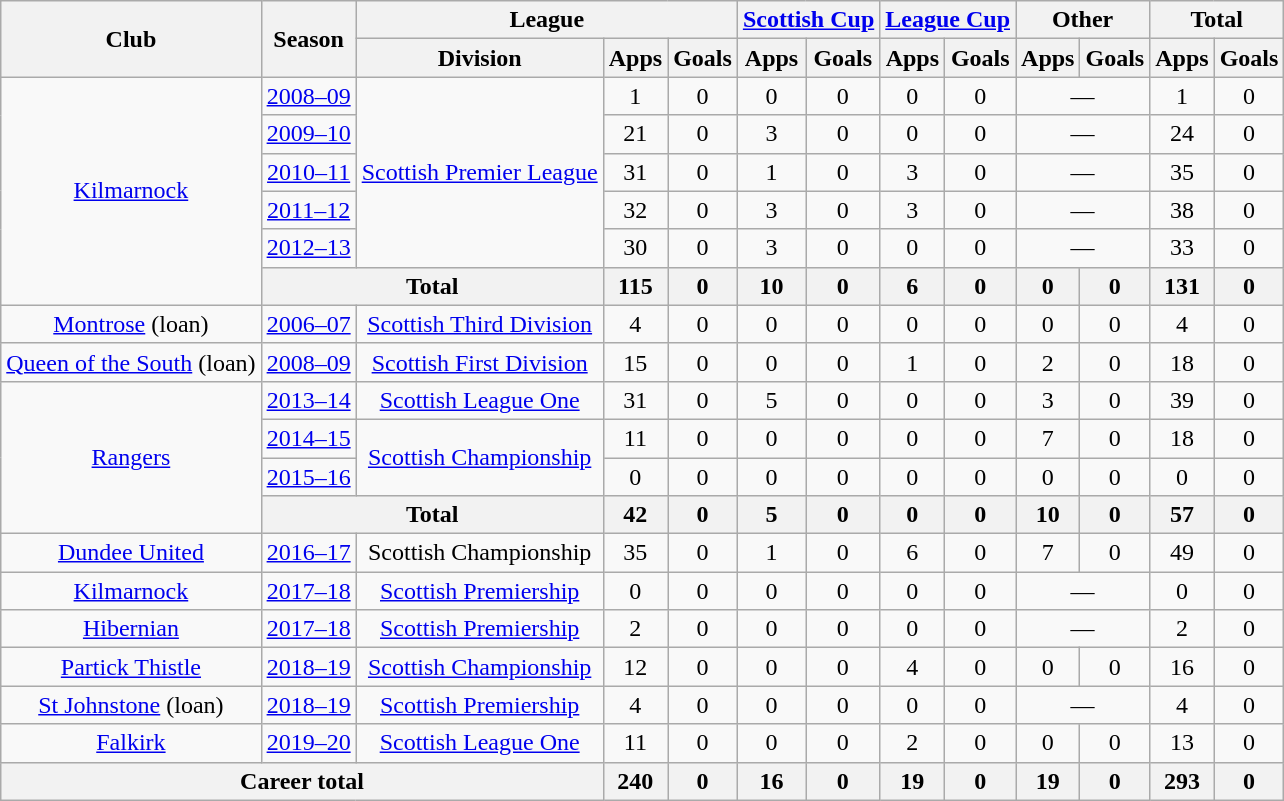<table class="wikitable" style="text-align: center">
<tr>
<th rowspan="2">Club</th>
<th rowspan="2">Season</th>
<th colspan="3">League</th>
<th colspan="2"><a href='#'>Scottish Cup</a></th>
<th colspan="2"><a href='#'>League Cup</a></th>
<th colspan="2">Other</th>
<th colspan="2">Total</th>
</tr>
<tr>
<th>Division</th>
<th>Apps</th>
<th>Goals</th>
<th>Apps</th>
<th>Goals</th>
<th>Apps</th>
<th>Goals</th>
<th>Apps</th>
<th>Goals</th>
<th>Apps</th>
<th>Goals</th>
</tr>
<tr>
<td rowspan="6"><a href='#'>Kilmarnock</a></td>
<td><a href='#'>2008–09</a></td>
<td rowspan="5"><a href='#'>Scottish Premier League</a></td>
<td>1</td>
<td>0</td>
<td>0</td>
<td>0</td>
<td>0</td>
<td>0</td>
<td colspan="2">—</td>
<td>1</td>
<td>0</td>
</tr>
<tr>
<td><a href='#'>2009–10</a></td>
<td>21</td>
<td>0</td>
<td>3</td>
<td>0</td>
<td>0</td>
<td>0</td>
<td colspan="2">—</td>
<td>24</td>
<td>0</td>
</tr>
<tr>
<td><a href='#'>2010–11</a></td>
<td>31</td>
<td>0</td>
<td>1</td>
<td>0</td>
<td>3</td>
<td>0</td>
<td colspan="2">—</td>
<td>35</td>
<td>0</td>
</tr>
<tr>
<td><a href='#'>2011–12</a></td>
<td>32</td>
<td>0</td>
<td>3</td>
<td>0</td>
<td>3</td>
<td>0</td>
<td colspan="2">—</td>
<td>38</td>
<td>0</td>
</tr>
<tr>
<td><a href='#'>2012–13</a></td>
<td>30</td>
<td>0</td>
<td>3</td>
<td>0</td>
<td>0</td>
<td>0</td>
<td colspan="2">—</td>
<td>33</td>
<td>0</td>
</tr>
<tr>
<th colspan="2">Total</th>
<th>115</th>
<th>0</th>
<th>10</th>
<th>0</th>
<th>6</th>
<th>0</th>
<th>0</th>
<th>0</th>
<th>131</th>
<th>0</th>
</tr>
<tr>
<td><a href='#'>Montrose</a> (loan)</td>
<td><a href='#'>2006–07</a></td>
<td><a href='#'>Scottish Third Division</a></td>
<td>4</td>
<td>0</td>
<td>0</td>
<td>0</td>
<td>0</td>
<td>0</td>
<td>0</td>
<td>0</td>
<td>4</td>
<td>0</td>
</tr>
<tr>
<td><a href='#'>Queen of the South</a> (loan)</td>
<td><a href='#'>2008–09</a></td>
<td><a href='#'>Scottish First Division</a></td>
<td>15</td>
<td>0</td>
<td>0</td>
<td>0</td>
<td>1</td>
<td>0</td>
<td>2</td>
<td>0</td>
<td>18</td>
<td>0</td>
</tr>
<tr>
<td rowspan="4"><a href='#'>Rangers</a></td>
<td><a href='#'>2013–14</a></td>
<td><a href='#'>Scottish League One</a></td>
<td>31</td>
<td>0</td>
<td>5</td>
<td>0</td>
<td>0</td>
<td>0</td>
<td>3</td>
<td>0</td>
<td>39</td>
<td>0</td>
</tr>
<tr>
<td><a href='#'>2014–15</a></td>
<td rowspan="2"><a href='#'>Scottish Championship</a></td>
<td>11</td>
<td>0</td>
<td>0</td>
<td>0</td>
<td>0</td>
<td>0</td>
<td>7</td>
<td>0</td>
<td>18</td>
<td>0</td>
</tr>
<tr>
<td><a href='#'>2015–16</a></td>
<td>0</td>
<td>0</td>
<td>0</td>
<td>0</td>
<td>0</td>
<td>0</td>
<td>0</td>
<td>0</td>
<td>0</td>
<td>0</td>
</tr>
<tr>
<th colspan="2">Total</th>
<th>42</th>
<th>0</th>
<th>5</th>
<th>0</th>
<th>0</th>
<th>0</th>
<th>10</th>
<th>0</th>
<th>57</th>
<th>0</th>
</tr>
<tr>
<td><a href='#'>Dundee United</a></td>
<td><a href='#'>2016–17</a></td>
<td>Scottish Championship</td>
<td>35</td>
<td>0</td>
<td>1</td>
<td>0</td>
<td>6</td>
<td>0</td>
<td>7</td>
<td>0</td>
<td>49</td>
<td>0</td>
</tr>
<tr>
<td><a href='#'>Kilmarnock</a></td>
<td><a href='#'>2017–18</a></td>
<td><a href='#'>Scottish Premiership</a></td>
<td>0</td>
<td>0</td>
<td>0</td>
<td>0</td>
<td>0</td>
<td>0</td>
<td colspan="2">—</td>
<td>0</td>
<td>0</td>
</tr>
<tr>
<td><a href='#'>Hibernian</a></td>
<td><a href='#'>2017–18</a></td>
<td><a href='#'>Scottish Premiership</a></td>
<td>2</td>
<td>0</td>
<td>0</td>
<td>0</td>
<td>0</td>
<td>0</td>
<td colspan="2">—</td>
<td>2</td>
<td>0</td>
</tr>
<tr>
<td><a href='#'>Partick Thistle</a></td>
<td><a href='#'>2018–19</a></td>
<td><a href='#'>Scottish Championship</a></td>
<td>12</td>
<td>0</td>
<td>0</td>
<td>0</td>
<td>4</td>
<td>0</td>
<td>0</td>
<td>0</td>
<td>16</td>
<td>0</td>
</tr>
<tr>
<td><a href='#'>St Johnstone</a> (loan)</td>
<td><a href='#'>2018–19</a></td>
<td><a href='#'>Scottish Premiership</a></td>
<td>4</td>
<td>0</td>
<td>0</td>
<td>0</td>
<td>0</td>
<td>0</td>
<td colspan=2>—</td>
<td>4</td>
<td>0</td>
</tr>
<tr>
<td><a href='#'>Falkirk</a></td>
<td><a href='#'>2019–20</a></td>
<td><a href='#'>Scottish League One</a></td>
<td>11</td>
<td>0</td>
<td>0</td>
<td>0</td>
<td>2</td>
<td>0</td>
<td>0</td>
<td>0</td>
<td>13</td>
<td>0</td>
</tr>
<tr>
<th colspan="3">Career total</th>
<th>240</th>
<th>0</th>
<th>16</th>
<th>0</th>
<th>19</th>
<th>0</th>
<th>19</th>
<th>0</th>
<th>293</th>
<th>0</th>
</tr>
</table>
